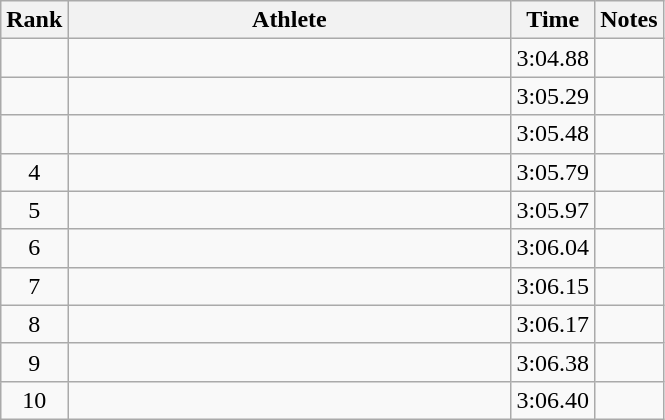<table class="wikitable" style="text-align:center">
<tr>
<th>Rank</th>
<th Style="width:18em">Athlete</th>
<th>Time</th>
<th>Notes</th>
</tr>
<tr>
<td></td>
<td style="text-align:left"></td>
<td>3:04.88</td>
<td></td>
</tr>
<tr>
<td></td>
<td style="text-align:left"></td>
<td>3:05.29</td>
<td></td>
</tr>
<tr>
<td></td>
<td style="text-align:left"></td>
<td>3:05.48</td>
<td></td>
</tr>
<tr>
<td>4</td>
<td style="text-align:left"></td>
<td>3:05.79</td>
<td></td>
</tr>
<tr>
<td>5</td>
<td style="text-align:left"></td>
<td>3:05.97</td>
<td></td>
</tr>
<tr>
<td>6</td>
<td style="text-align:left"></td>
<td>3:06.04</td>
<td></td>
</tr>
<tr>
<td>7</td>
<td style="text-align:left"></td>
<td>3:06.15</td>
<td></td>
</tr>
<tr>
<td>8</td>
<td style="text-align:left"></td>
<td>3:06.17</td>
<td></td>
</tr>
<tr>
<td>9</td>
<td style="text-align:left"></td>
<td>3:06.38</td>
<td></td>
</tr>
<tr>
<td>10</td>
<td style="text-align:left"></td>
<td>3:06.40</td>
<td></td>
</tr>
</table>
